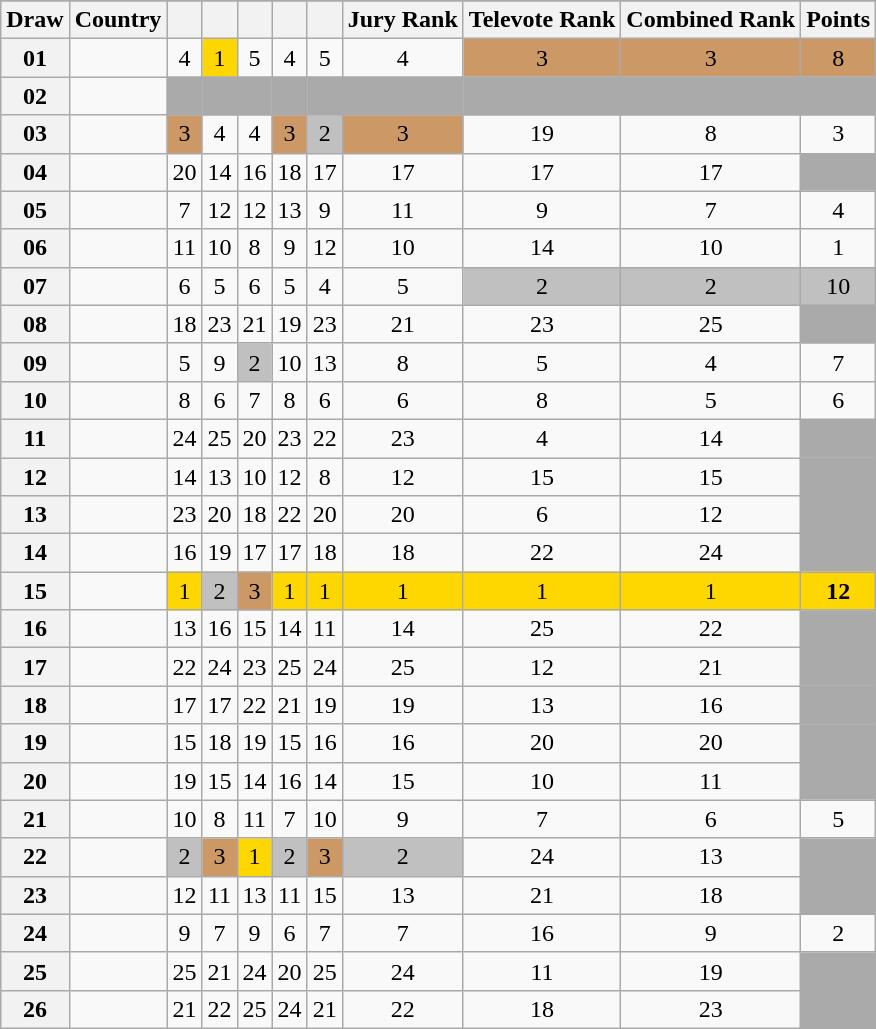<table class="sortable wikitable collapsible plainrowheaders" style="text-align:center;">
<tr>
</tr>
<tr>
<th scope="col">Draw</th>
<th scope="col">Country</th>
<th scope="col"><small></small></th>
<th scope="col"><small></small></th>
<th scope="col"><small></small></th>
<th scope="col"><small></small></th>
<th scope="col"><small></small></th>
<th scope="col">Jury Rank</th>
<th scope="col">Televote Rank</th>
<th scope="col">Combined Rank</th>
<th scope="col">Points</th>
</tr>
<tr>
<th scope="row" style="text-align:center;">01</th>
<td style="text-align:left;"></td>
<td>4</td>
<td style="background:gold;">1</td>
<td>5</td>
<td>4</td>
<td>5</td>
<td>4</td>
<td style="background:#CC9966;">3</td>
<td style="background:#CC9966;">3</td>
<td style="background:#CC9966;">8</td>
</tr>
<tr class="sortbottom">
<th scope="row" style="text-align:center;">02</th>
<td style="text-align:left;"></td>
<td style="background:#AAAAAA;"></td>
<td style="background:#AAAAAA;"></td>
<td style="background:#AAAAAA;"></td>
<td style="background:#AAAAAA;"></td>
<td style="background:#AAAAAA;"></td>
<td style="background:#AAAAAA;"></td>
<td style="background:#AAAAAA;"></td>
<td style="background:#AAAAAA;"></td>
<td style="background:#AAAAAA;"></td>
</tr>
<tr>
<th scope="row" style="text-align:center;">03</th>
<td style="text-align:left;"></td>
<td style="background:#CC9966;">3</td>
<td>4</td>
<td>4</td>
<td style="background:#CC9966;">3</td>
<td style="background:silver;">2</td>
<td style="background:#CC9966;">3</td>
<td>19</td>
<td>8</td>
<td>3</td>
</tr>
<tr>
<th scope="row" style="text-align:center;">04</th>
<td style="text-align:left;"></td>
<td>20</td>
<td>14</td>
<td>16</td>
<td>18</td>
<td>17</td>
<td>17</td>
<td>17</td>
<td>17</td>
<td style="background:#AAAAAA;"></td>
</tr>
<tr>
<th scope="row" style="text-align:center;">05</th>
<td style="text-align:left;"></td>
<td>7</td>
<td>12</td>
<td>12</td>
<td>13</td>
<td>9</td>
<td>11</td>
<td>9</td>
<td>7</td>
<td>4</td>
</tr>
<tr>
<th scope="row" style="text-align:center;">06</th>
<td style="text-align:left;"></td>
<td>11</td>
<td>10</td>
<td>8</td>
<td>9</td>
<td>12</td>
<td>10</td>
<td>14</td>
<td>10</td>
<td>1</td>
</tr>
<tr>
<th scope="row" style="text-align:center;">07</th>
<td style="text-align:left;"></td>
<td>6</td>
<td>5</td>
<td>6</td>
<td>5</td>
<td>4</td>
<td>5</td>
<td style="background:silver;">2</td>
<td style="background:silver;">2</td>
<td style="background:silver;">10</td>
</tr>
<tr>
<th scope="row" style="text-align:center;">08</th>
<td style="text-align:left;"></td>
<td>18</td>
<td>23</td>
<td>21</td>
<td>19</td>
<td>23</td>
<td>21</td>
<td>23</td>
<td>25</td>
<td style="background:#AAAAAA;"></td>
</tr>
<tr>
<th scope="row" style="text-align:center;">09</th>
<td style="text-align:left;"></td>
<td>5</td>
<td>9</td>
<td style="background:silver;">2</td>
<td>10</td>
<td>13</td>
<td>8</td>
<td>5</td>
<td>4</td>
<td>7</td>
</tr>
<tr>
<th scope="row" style="text-align:center;">10</th>
<td style="text-align:left;"></td>
<td>8</td>
<td>6</td>
<td>7</td>
<td>8</td>
<td>6</td>
<td>6</td>
<td>8</td>
<td>5</td>
<td>6</td>
</tr>
<tr>
<th scope="row" style="text-align:center;">11</th>
<td style="text-align:left;"></td>
<td>24</td>
<td>25</td>
<td>20</td>
<td>23</td>
<td>22</td>
<td>23</td>
<td>4</td>
<td>14</td>
<td style="background:#AAAAAA;"></td>
</tr>
<tr>
<th scope="row" style="text-align:center;">12</th>
<td style="text-align:left;"></td>
<td>14</td>
<td>13</td>
<td>10</td>
<td>12</td>
<td>8</td>
<td>12</td>
<td>15</td>
<td>15</td>
<td style="background:#AAAAAA;"></td>
</tr>
<tr>
<th scope="row" style="text-align:center;">13</th>
<td style="text-align:left;"></td>
<td>23</td>
<td>20</td>
<td>18</td>
<td>22</td>
<td>20</td>
<td>20</td>
<td>6</td>
<td>12</td>
<td style="background:#AAAAAA;"></td>
</tr>
<tr>
<th scope="row" style="text-align:center;">14</th>
<td style="text-align:left;"></td>
<td>16</td>
<td>19</td>
<td>17</td>
<td>17</td>
<td>18</td>
<td>18</td>
<td>22</td>
<td>24</td>
<td style="background:#AAAAAA;"></td>
</tr>
<tr>
<th scope="row" style="text-align:center;">15</th>
<td style="text-align:left;"></td>
<td style="background:gold;">1</td>
<td style="background:silver;">2</td>
<td style="background:#CC9966;">3</td>
<td style="background:gold;">1</td>
<td style="background:gold;">1</td>
<td style="background:gold;">1</td>
<td style="background:gold;">1</td>
<td style="background:gold;">1</td>
<td style="background:gold;"><strong>12</strong></td>
</tr>
<tr>
<th scope="row" style="text-align:center;">16</th>
<td style="text-align:left;"></td>
<td>13</td>
<td>16</td>
<td>15</td>
<td>14</td>
<td>11</td>
<td>14</td>
<td>25</td>
<td>22</td>
<td style="background:#AAAAAA;"></td>
</tr>
<tr>
<th scope="row" style="text-align:center;">17</th>
<td style="text-align:left;"></td>
<td>22</td>
<td>24</td>
<td>23</td>
<td>25</td>
<td>24</td>
<td>25</td>
<td>12</td>
<td>21</td>
<td style="background:#AAAAAA;"></td>
</tr>
<tr>
<th scope="row" style="text-align:center;">18</th>
<td style="text-align:left;"></td>
<td>17</td>
<td>17</td>
<td>22</td>
<td>21</td>
<td>19</td>
<td>19</td>
<td>13</td>
<td>16</td>
<td style="background:#AAAAAA;"></td>
</tr>
<tr>
<th scope="row" style="text-align:center;">19</th>
<td style="text-align:left;"></td>
<td>15</td>
<td>18</td>
<td>19</td>
<td>15</td>
<td>16</td>
<td>16</td>
<td>20</td>
<td>20</td>
<td style="background:#AAAAAA;"></td>
</tr>
<tr>
<th scope="row" style="text-align:center;">20</th>
<td style="text-align:left;"></td>
<td>19</td>
<td>15</td>
<td>14</td>
<td>16</td>
<td>14</td>
<td>15</td>
<td>10</td>
<td>11</td>
<td style="background:#AAAAAA;"></td>
</tr>
<tr>
<th scope="row" style="text-align:center;">21</th>
<td style="text-align:left;"></td>
<td>10</td>
<td>8</td>
<td>11</td>
<td>7</td>
<td>10</td>
<td>9</td>
<td>7</td>
<td>6</td>
<td>5</td>
</tr>
<tr>
<th scope="row" style="text-align:center;">22</th>
<td style="text-align:left;"></td>
<td style="background:silver;">2</td>
<td style="background:#CC9966;">3</td>
<td style="background:gold;">1</td>
<td style="background:silver;">2</td>
<td style="background:#CC9966;">3</td>
<td style="background:silver;">2</td>
<td>24</td>
<td>13</td>
<td style="background:#AAAAAA;"></td>
</tr>
<tr>
<th scope="row" style="text-align:center;">23</th>
<td style="text-align:left;"></td>
<td>12</td>
<td>11</td>
<td>13</td>
<td>11</td>
<td>15</td>
<td>13</td>
<td>21</td>
<td>18</td>
<td style="background:#AAAAAA;"></td>
</tr>
<tr>
<th scope="row" style="text-align:center;">24</th>
<td style="text-align:left;"></td>
<td>9</td>
<td>7</td>
<td>9</td>
<td>6</td>
<td>7</td>
<td>7</td>
<td>16</td>
<td>9</td>
<td>2</td>
</tr>
<tr>
<th scope="row" style="text-align:center;">25</th>
<td style="text-align:left;"></td>
<td>25</td>
<td>21</td>
<td>24</td>
<td>20</td>
<td>25</td>
<td>24</td>
<td>11</td>
<td>19</td>
<td style="background:#AAAAAA;"></td>
</tr>
<tr>
<th scope="row" style="text-align:center;">26</th>
<td style="text-align:left;"></td>
<td>21</td>
<td>22</td>
<td>25</td>
<td>24</td>
<td>21</td>
<td>22</td>
<td>18</td>
<td>23</td>
<td style="background:#AAAAAA;"></td>
</tr>
</table>
